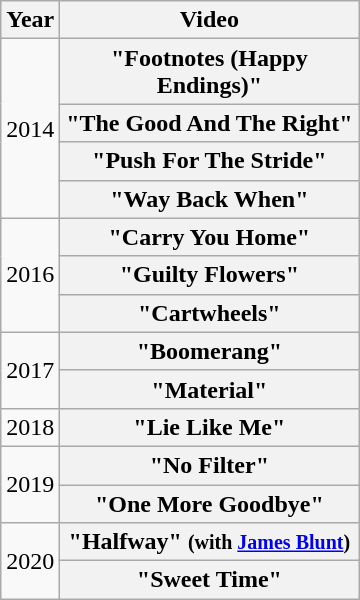<table class="wikitable plainrowheaders">
<tr>
<th>Year</th>
<th style="width:12em;">Video</th>
</tr>
<tr>
<td rowspan="4">2014</td>
<th scope="row">"Footnotes (Happy Endings)"</th>
</tr>
<tr>
<th scope="row">"The Good And The Right"</th>
</tr>
<tr>
<th scope="row">"Push For The Stride"</th>
</tr>
<tr>
<th scope="row">"Way Back When"</th>
</tr>
<tr>
<td rowspan="3">2016</td>
<th scope="row">"Carry You Home"</th>
</tr>
<tr>
<th scope="row">"Guilty Flowers"</th>
</tr>
<tr>
<th scope="row">"Cartwheels"</th>
</tr>
<tr>
<td rowspan="2">2017</td>
<th scope="row">"Boomerang"</th>
</tr>
<tr>
<th scope="row">"Material"</th>
</tr>
<tr>
<td>2018</td>
<th scope="row">"Lie Like Me"</th>
</tr>
<tr>
<td rowspan="2">2019</td>
<th scope="row">"No Filter"</th>
</tr>
<tr>
<th scope="row">"One More Goodbye"</th>
</tr>
<tr>
<td rowspan="2">2020</td>
<th scope="row">"Halfway" <small>(with <a href='#'>James Blunt</a>)</small></th>
</tr>
<tr>
<th scope="row">"Sweet Time"</th>
</tr>
</table>
